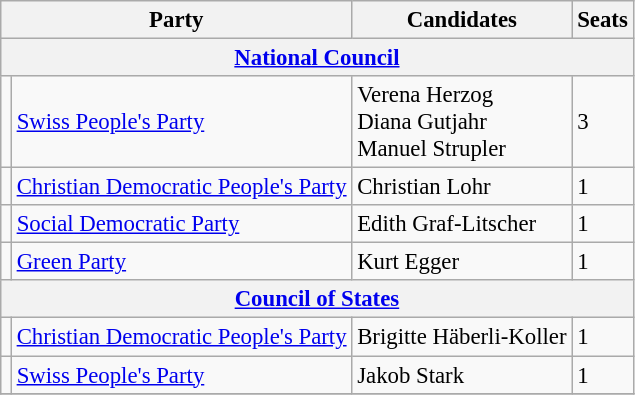<table class="wikitable" style="font-size:95%;">
<tr>
<th colspan=2>Party</th>
<th>Candidates</th>
<th>Seats</th>
</tr>
<tr>
<th colspan=6><a href='#'>National Council</a></th>
</tr>
<tr>
<td bgcolor=></td>
<td align=left><a href='#'>Swiss People's Party</a></td>
<td>Verena Herzog<br>Diana Gutjahr<br>Manuel Strupler</td>
<td>3</td>
</tr>
<tr>
<td bgcolor=></td>
<td align=left><a href='#'>Christian Democratic People's Party</a></td>
<td>Christian Lohr</td>
<td>1</td>
</tr>
<tr>
<td bgcolor=></td>
<td align=left><a href='#'>Social Democratic Party</a></td>
<td>Edith Graf-Litscher</td>
<td>1</td>
</tr>
<tr>
<td bgcolor=></td>
<td align=left><a href='#'>Green Party</a></td>
<td>Kurt Egger</td>
<td>1</td>
</tr>
<tr>
<th colspan=6><a href='#'>Council of States</a></th>
</tr>
<tr>
<td bgcolor=></td>
<td align=left><a href='#'>Christian Democratic People's Party</a></td>
<td>Brigitte Häberli-Koller</td>
<td>1</td>
</tr>
<tr>
<td bgcolor=></td>
<td align=left><a href='#'>Swiss People's Party</a></td>
<td>Jakob Stark</td>
<td>1</td>
</tr>
<tr>
</tr>
</table>
